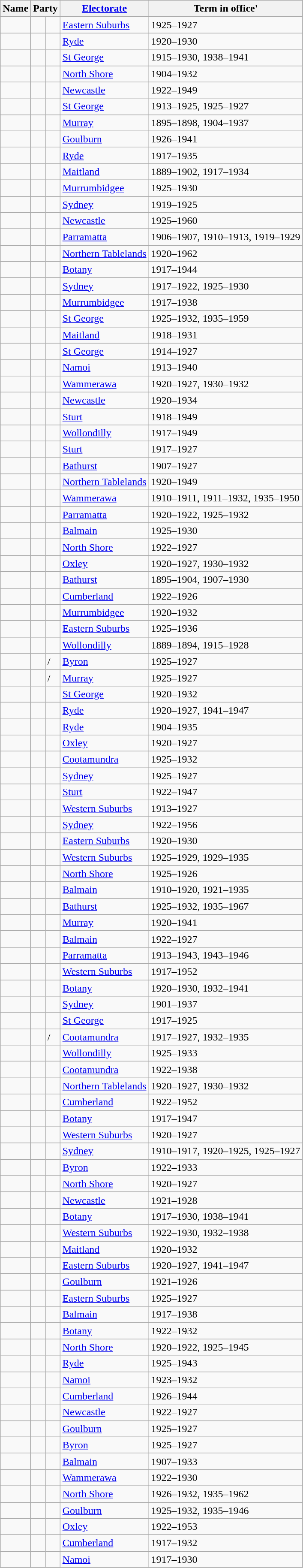<table class="wikitable sortable">
<tr>
<th><strong>Name</strong></th>
<th colspan=2><strong>Party</strong></th>
<th><strong><a href='#'>Electorate</a></strong></th>
<th><strong>Term in office</strong>'</th>
</tr>
<tr>
<td></td>
<td> </td>
<td></td>
<td><a href='#'>Eastern Suburbs</a></td>
<td>1925–1927</td>
</tr>
<tr>
<td></td>
<td> </td>
<td></td>
<td><a href='#'>Ryde</a></td>
<td>1920–1930</td>
</tr>
<tr>
<td></td>
<td> </td>
<td></td>
<td><a href='#'>St George</a></td>
<td>1915–1930, 1938–1941</td>
</tr>
<tr>
<td></td>
<td> </td>
<td></td>
<td><a href='#'>North Shore</a></td>
<td>1904–1932</td>
</tr>
<tr>
<td></td>
<td> </td>
<td></td>
<td><a href='#'>Newcastle</a></td>
<td>1922–1949</td>
</tr>
<tr>
<td></td>
<td> </td>
<td></td>
<td><a href='#'>St George</a></td>
<td>1913–1925, 1925–1927</td>
</tr>
<tr>
<td></td>
<td> </td>
<td></td>
<td><a href='#'>Murray</a></td>
<td>1895–1898, 1904–1937</td>
</tr>
<tr>
<td></td>
<td> </td>
<td></td>
<td><a href='#'>Goulburn</a></td>
<td>1926–1941</td>
</tr>
<tr>
<td></td>
<td> </td>
<td></td>
<td><a href='#'>Ryde</a></td>
<td>1917–1935</td>
</tr>
<tr>
<td></td>
<td> </td>
<td></td>
<td><a href='#'>Maitland</a></td>
<td>1889–1902, 1917–1934</td>
</tr>
<tr>
<td></td>
<td> </td>
<td></td>
<td><a href='#'>Murrumbidgee</a></td>
<td>1925–1930</td>
</tr>
<tr>
<td></td>
<td> </td>
<td></td>
<td><a href='#'>Sydney</a></td>
<td>1919–1925</td>
</tr>
<tr>
<td></td>
<td> </td>
<td></td>
<td><a href='#'>Newcastle</a></td>
<td>1925–1960</td>
</tr>
<tr>
<td></td>
<td> </td>
<td></td>
<td><a href='#'>Parramatta</a></td>
<td>1906–1907, 1910–1913, 1919–1929</td>
</tr>
<tr>
<td></td>
<td> </td>
<td></td>
<td><a href='#'>Northern Tablelands</a></td>
<td>1920–1962</td>
</tr>
<tr>
<td></td>
<td> </td>
<td></td>
<td><a href='#'>Botany</a></td>
<td>1917–1944</td>
</tr>
<tr>
<td></td>
<td> </td>
<td></td>
<td><a href='#'>Sydney</a></td>
<td>1917–1922, 1925–1930</td>
</tr>
<tr>
<td></td>
<td> </td>
<td></td>
<td><a href='#'>Murrumbidgee</a></td>
<td>1917–1938</td>
</tr>
<tr>
<td></td>
<td> </td>
<td></td>
<td><a href='#'>St George</a></td>
<td>1925–1932, 1935–1959</td>
</tr>
<tr>
<td></td>
<td> </td>
<td></td>
<td><a href='#'>Maitland</a></td>
<td>1918–1931</td>
</tr>
<tr>
<td></td>
<td> </td>
<td></td>
<td><a href='#'>St George</a></td>
<td>1914–1927</td>
</tr>
<tr>
<td></td>
<td> </td>
<td></td>
<td><a href='#'>Namoi</a></td>
<td>1913–1940</td>
</tr>
<tr>
<td></td>
<td> </td>
<td></td>
<td><a href='#'>Wammerawa</a></td>
<td>1920–1927, 1930–1932</td>
</tr>
<tr>
<td></td>
<td> </td>
<td></td>
<td><a href='#'>Newcastle</a></td>
<td>1920–1934</td>
</tr>
<tr>
<td></td>
<td> </td>
<td></td>
<td><a href='#'>Sturt</a></td>
<td>1918–1949</td>
</tr>
<tr>
<td></td>
<td> </td>
<td></td>
<td><a href='#'>Wollondilly</a></td>
<td>1917–1949</td>
</tr>
<tr>
<td></td>
<td> </td>
<td></td>
<td><a href='#'>Sturt</a></td>
<td>1917–1927</td>
</tr>
<tr>
<td></td>
<td> </td>
<td></td>
<td><a href='#'>Bathurst</a></td>
<td>1907–1927</td>
</tr>
<tr>
<td></td>
<td> </td>
<td></td>
<td><a href='#'>Northern Tablelands</a></td>
<td>1920–1949</td>
</tr>
<tr>
<td></td>
<td> </td>
<td></td>
<td><a href='#'>Wammerawa</a></td>
<td>1910–1911, 1911–1932, 1935–1950</td>
</tr>
<tr>
<td></td>
<td> </td>
<td></td>
<td><a href='#'>Parramatta</a></td>
<td>1920–1922, 1925–1932</td>
</tr>
<tr>
<td></td>
<td> </td>
<td></td>
<td><a href='#'>Balmain</a></td>
<td>1925–1930</td>
</tr>
<tr>
<td></td>
<td> </td>
<td></td>
<td><a href='#'>North Shore</a></td>
<td>1922–1927</td>
</tr>
<tr>
<td></td>
<td> </td>
<td></td>
<td><a href='#'>Oxley</a></td>
<td>1920–1927, 1930–1932</td>
</tr>
<tr>
<td></td>
<td> </td>
<td></td>
<td><a href='#'>Bathurst</a></td>
<td>1895–1904, 1907–1930</td>
</tr>
<tr>
<td></td>
<td> </td>
<td></td>
<td><a href='#'>Cumberland</a></td>
<td>1922–1926</td>
</tr>
<tr>
<td></td>
<td> </td>
<td></td>
<td><a href='#'>Murrumbidgee</a></td>
<td>1920–1932</td>
</tr>
<tr>
<td></td>
<td> </td>
<td></td>
<td><a href='#'>Eastern Suburbs</a></td>
<td>1925–1936</td>
</tr>
<tr>
<td></td>
<td> </td>
<td></td>
<td><a href='#'>Wollondilly</a></td>
<td>1889–1894, 1915–1928</td>
</tr>
<tr>
<td></td>
<td> </td>
<td>/</td>
<td><a href='#'>Byron</a></td>
<td>1925–1927</td>
</tr>
<tr>
<td></td>
<td> </td>
<td>/</td>
<td><a href='#'>Murray</a></td>
<td>1925–1927</td>
</tr>
<tr>
<td></td>
<td> </td>
<td></td>
<td><a href='#'>St George</a></td>
<td>1920–1932</td>
</tr>
<tr>
<td></td>
<td> </td>
<td></td>
<td><a href='#'>Ryde</a></td>
<td>1920–1927, 1941–1947</td>
</tr>
<tr>
<td></td>
<td> </td>
<td></td>
<td><a href='#'>Ryde</a></td>
<td>1904–1935</td>
</tr>
<tr>
<td></td>
<td> </td>
<td></td>
<td><a href='#'>Oxley</a></td>
<td>1920–1927</td>
</tr>
<tr>
<td></td>
<td> </td>
<td></td>
<td><a href='#'>Cootamundra</a></td>
<td>1925–1932</td>
</tr>
<tr>
<td></td>
<td> </td>
<td></td>
<td><a href='#'>Sydney</a></td>
<td>1925–1927</td>
</tr>
<tr>
<td></td>
<td> </td>
<td></td>
<td><a href='#'>Sturt</a></td>
<td>1922–1947</td>
</tr>
<tr>
<td></td>
<td> </td>
<td></td>
<td><a href='#'>Western Suburbs</a></td>
<td>1913–1927</td>
</tr>
<tr>
<td></td>
<td> </td>
<td></td>
<td><a href='#'>Sydney</a></td>
<td>1922–1956</td>
</tr>
<tr>
<td></td>
<td> </td>
<td></td>
<td><a href='#'>Eastern Suburbs</a></td>
<td>1920–1930</td>
</tr>
<tr>
<td></td>
<td> </td>
<td></td>
<td><a href='#'>Western Suburbs</a></td>
<td>1925–1929, 1929–1935</td>
</tr>
<tr>
<td></td>
<td> </td>
<td></td>
<td><a href='#'>North Shore</a></td>
<td>1925–1926</td>
</tr>
<tr>
<td></td>
<td> </td>
<td></td>
<td><a href='#'>Balmain</a></td>
<td>1910–1920, 1921–1935</td>
</tr>
<tr>
<td></td>
<td> </td>
<td></td>
<td><a href='#'>Bathurst</a></td>
<td>1925–1932, 1935–1967</td>
</tr>
<tr>
<td></td>
<td> </td>
<td></td>
<td><a href='#'>Murray</a></td>
<td>1920–1941</td>
</tr>
<tr>
<td></td>
<td> </td>
<td></td>
<td><a href='#'>Balmain</a></td>
<td>1922–1927</td>
</tr>
<tr>
<td></td>
<td> </td>
<td></td>
<td><a href='#'>Parramatta</a></td>
<td>1913–1943, 1943–1946</td>
</tr>
<tr>
<td></td>
<td> </td>
<td></td>
<td><a href='#'>Western Suburbs</a></td>
<td>1917–1952</td>
</tr>
<tr>
<td></td>
<td> </td>
<td></td>
<td><a href='#'>Botany</a></td>
<td>1920–1930, 1932–1941</td>
</tr>
<tr>
<td></td>
<td> </td>
<td></td>
<td><a href='#'>Sydney</a></td>
<td>1901–1937</td>
</tr>
<tr>
<td></td>
<td> </td>
<td></td>
<td><a href='#'>St George</a></td>
<td>1917–1925</td>
</tr>
<tr>
<td></td>
<td> </td>
<td>/</td>
<td><a href='#'>Cootamundra</a></td>
<td>1917–1927, 1932–1935</td>
</tr>
<tr>
<td></td>
<td> </td>
<td></td>
<td><a href='#'>Wollondilly</a></td>
<td>1925–1933</td>
</tr>
<tr>
<td></td>
<td> </td>
<td></td>
<td><a href='#'>Cootamundra</a></td>
<td>1922–1938</td>
</tr>
<tr>
<td></td>
<td> </td>
<td></td>
<td><a href='#'>Northern Tablelands</a></td>
<td>1920–1927, 1930–1932</td>
</tr>
<tr>
<td></td>
<td> </td>
<td></td>
<td><a href='#'>Cumberland</a></td>
<td>1922–1952</td>
</tr>
<tr>
<td></td>
<td> </td>
<td></td>
<td><a href='#'>Botany</a></td>
<td>1917–1947</td>
</tr>
<tr>
<td></td>
<td> </td>
<td></td>
<td><a href='#'>Western Suburbs</a></td>
<td>1920–1927</td>
</tr>
<tr>
<td></td>
<td> </td>
<td></td>
<td><a href='#'>Sydney</a></td>
<td>1910–1917, 1920–1925, 1925–1927</td>
</tr>
<tr>
<td></td>
<td> </td>
<td></td>
<td><a href='#'>Byron</a></td>
<td>1922–1933</td>
</tr>
<tr>
<td></td>
<td> </td>
<td></td>
<td><a href='#'>North Shore</a></td>
<td>1920–1927</td>
</tr>
<tr>
<td></td>
<td> </td>
<td></td>
<td><a href='#'>Newcastle</a></td>
<td>1921–1928</td>
</tr>
<tr>
<td></td>
<td> </td>
<td></td>
<td><a href='#'>Botany</a></td>
<td>1917–1930, 1938–1941</td>
</tr>
<tr>
<td></td>
<td> </td>
<td></td>
<td><a href='#'>Western Suburbs</a></td>
<td>1922–1930, 1932–1938</td>
</tr>
<tr>
<td></td>
<td> </td>
<td></td>
<td><a href='#'>Maitland</a></td>
<td>1920–1932</td>
</tr>
<tr>
<td></td>
<td> </td>
<td></td>
<td><a href='#'>Eastern Suburbs</a></td>
<td>1920–1927, 1941–1947</td>
</tr>
<tr>
<td></td>
<td> </td>
<td></td>
<td><a href='#'>Goulburn</a></td>
<td>1921–1926</td>
</tr>
<tr>
<td></td>
<td> </td>
<td></td>
<td><a href='#'>Eastern Suburbs</a></td>
<td>1925–1927</td>
</tr>
<tr>
<td></td>
<td> </td>
<td></td>
<td><a href='#'>Balmain</a></td>
<td>1917–1938</td>
</tr>
<tr>
<td></td>
<td> </td>
<td></td>
<td><a href='#'>Botany</a></td>
<td>1922–1932</td>
</tr>
<tr>
<td></td>
<td> </td>
<td></td>
<td><a href='#'>North Shore</a></td>
<td>1920–1922, 1925–1945</td>
</tr>
<tr>
<td></td>
<td> </td>
<td></td>
<td><a href='#'>Ryde</a></td>
<td>1925–1943</td>
</tr>
<tr>
<td></td>
<td> </td>
<td></td>
<td><a href='#'>Namoi</a></td>
<td>1923–1932</td>
</tr>
<tr>
<td></td>
<td> </td>
<td></td>
<td><a href='#'>Cumberland</a></td>
<td>1926–1944</td>
</tr>
<tr>
<td></td>
<td> </td>
<td></td>
<td><a href='#'>Newcastle</a></td>
<td>1922–1927</td>
</tr>
<tr>
<td></td>
<td> </td>
<td></td>
<td><a href='#'>Goulburn</a></td>
<td>1925–1927</td>
</tr>
<tr>
<td></td>
<td> </td>
<td></td>
<td><a href='#'>Byron</a></td>
<td>1925–1927</td>
</tr>
<tr>
<td></td>
<td> </td>
<td></td>
<td><a href='#'>Balmain</a></td>
<td>1907–1933</td>
</tr>
<tr>
<td></td>
<td> </td>
<td></td>
<td><a href='#'>Wammerawa</a></td>
<td>1922–1930</td>
</tr>
<tr>
<td></td>
<td> </td>
<td></td>
<td><a href='#'>North Shore</a></td>
<td>1926–1932, 1935–1962</td>
</tr>
<tr>
<td></td>
<td> </td>
<td></td>
<td><a href='#'>Goulburn</a></td>
<td>1925–1932, 1935–1946</td>
</tr>
<tr>
<td></td>
<td> </td>
<td></td>
<td><a href='#'>Oxley</a></td>
<td>1922–1953</td>
</tr>
<tr>
<td></td>
<td> </td>
<td></td>
<td><a href='#'>Cumberland</a></td>
<td>1917–1932</td>
</tr>
<tr>
<td></td>
<td> </td>
<td></td>
<td><a href='#'>Namoi</a></td>
<td>1917–1930</td>
</tr>
</table>
